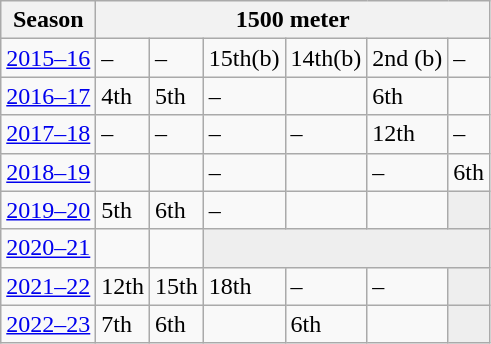<table class="wikitable" style="display: inline-table;">
<tr>
<th>Season</th>
<th colspan="6">1500 meter</th>
</tr>
<tr>
<td><a href='#'>2015–16</a></td>
<td>–</td>
<td>–</td>
<td>15th(b)</td>
<td>14th(b)</td>
<td>2nd (b)</td>
<td>–</td>
</tr>
<tr>
<td><a href='#'>2016–17</a></td>
<td>4th</td>
<td>5th</td>
<td>–</td>
<td></td>
<td>6th</td>
<td></td>
</tr>
<tr>
<td><a href='#'>2017–18</a></td>
<td>–</td>
<td>–</td>
<td>–</td>
<td>–</td>
<td>12th</td>
<td>–</td>
</tr>
<tr>
<td><a href='#'>2018–19</a></td>
<td></td>
<td></td>
<td>–</td>
<td></td>
<td>–</td>
<td>6th</td>
</tr>
<tr>
<td><a href='#'>2019–20</a></td>
<td>5th</td>
<td>6th</td>
<td>–</td>
<td></td>
<td></td>
<td colspan="1" bgcolor=#EEEEEE></td>
</tr>
<tr>
<td><a href='#'>2020–21</a></td>
<td></td>
<td></td>
<td colspan="4" bgcolor=#EEEEEE></td>
</tr>
<tr>
<td><a href='#'>2021–22</a></td>
<td>12th</td>
<td>15th</td>
<td>18th</td>
<td>–</td>
<td>–</td>
<td colspan="1" bgcolor=#EEEEEE></td>
</tr>
<tr>
<td><a href='#'>2022–23</a></td>
<td>7th</td>
<td>6th</td>
<td></td>
<td>6th</td>
<td></td>
<td –  bgcolor=#EEEEEE></td>
</tr>
</table>
